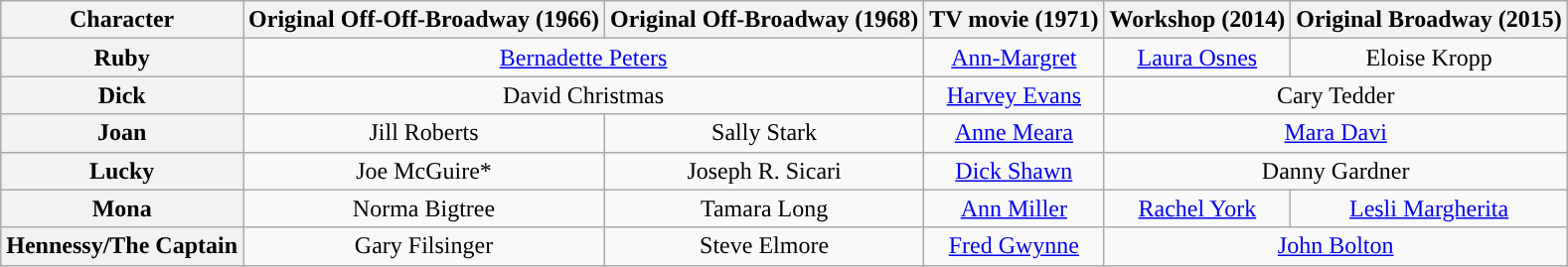<table class="wikitable" width:90%;">
<tr>
<th scope"col">Character</th>
<th scope"col">Original Off-Off-Broadway (1966)</th>
<th scope"col">Original Off-Broadway (1968)</th>
<th scope"col">TV movie (1971)</th>
<th scope"col">Workshop (2014)</th>
<th scope"col">Original Broadway (2015)</th>
</tr>
<tr>
<th scope="row">Ruby</th>
<td align="center" colspan="2"><a href='#'>Bernadette Peters</a></td>
<td align="center"><a href='#'>Ann-Margret</a></td>
<td align="center"><a href='#'>Laura Osnes</a></td>
<td align="center">Eloise Kropp</td>
</tr>
<tr>
<th scope="row">Dick</th>
<td align="center" colspan="2">David Christmas</td>
<td align="center"><a href='#'>Harvey Evans</a></td>
<td colspan="2" align="center">Cary Tedder</td>
</tr>
<tr>
<th scope="row">Joan</th>
<td align="center">Jill Roberts</td>
<td align="center">Sally Stark</td>
<td align="center"><a href='#'>Anne Meara</a></td>
<td colspan="2" align="center"><a href='#'>Mara Davi</a></td>
</tr>
<tr>
<th scope="row">Lucky</th>
<td align="center">Joe McGuire*</td>
<td align="center">Joseph R. Sicari</td>
<td align="center"><a href='#'>Dick Shawn</a></td>
<td colspan="2" align="center">Danny Gardner</td>
</tr>
<tr>
<th scope="row">Mona</th>
<td align="center">Norma Bigtree</td>
<td align="center">Tamara Long</td>
<td align="center"><a href='#'>Ann Miller</a></td>
<td align="center"><a href='#'>Rachel York</a></td>
<td align="center"><a href='#'>Lesli Margherita</a></td>
</tr>
<tr>
<th scope="row">Hennessy/The Captain</th>
<td align="center">Gary Filsinger</td>
<td align="center">Steve Elmore</td>
<td align="center"><a href='#'>Fred Gwynne</a></td>
<td colspan="2" align="center"><a href='#'>John Bolton</a></td>
</tr>
</table>
